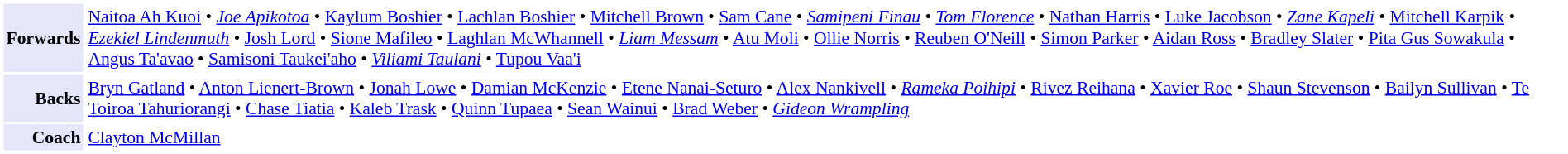<table cellpadding="2" style="border: 1px solid white; font-size:90%;">
<tr>
<td style="text-align:right;" bgcolor="lavender"><strong>Forwards</strong></td>
<td style="text-align:left;"><a href='#'>Naitoa Ah Kuoi</a> • <em><a href='#'>Joe Apikotoa</a></em> • <a href='#'>Kaylum Boshier</a> • <a href='#'>Lachlan Boshier</a> • <a href='#'>Mitchell Brown</a> • <a href='#'>Sam Cane</a> • <em><a href='#'>Samipeni Finau</a></em> • <em><a href='#'>Tom Florence</a></em> • <a href='#'>Nathan Harris</a> • <a href='#'>Luke Jacobson</a> • <em><a href='#'>Zane Kapeli</a></em> • <a href='#'>Mitchell Karpik</a> • <em><a href='#'>Ezekiel Lindenmuth</a></em> • <a href='#'>Josh Lord</a> • <a href='#'>Sione Mafileo</a> • <a href='#'>Laghlan McWhannell</a> • <em><a href='#'>Liam Messam</a></em> • <a href='#'>Atu Moli</a> • <a href='#'>Ollie Norris</a> • <a href='#'>Reuben O'Neill</a> • <a href='#'>Simon Parker</a> • <a href='#'>Aidan Ross</a> • <a href='#'>Bradley Slater</a> • <a href='#'>Pita Gus Sowakula</a> • <a href='#'>Angus Ta'avao</a> • <a href='#'>Samisoni Taukei'aho</a> • <em><a href='#'>Viliami Taulani</a></em> • <a href='#'>Tupou Vaa'i</a></td>
</tr>
<tr>
<td style="text-align:right;" bgcolor="lavender"><strong>Backs</strong></td>
<td style="text-align:left;"><a href='#'>Bryn Gatland</a> • <a href='#'>Anton Lienert-Brown</a> • <a href='#'>Jonah Lowe</a> • <a href='#'>Damian McKenzie</a> • <a href='#'>Etene Nanai-Seturo</a> • <a href='#'>Alex Nankivell</a> • <em><a href='#'>Rameka Poihipi</a></em> • <a href='#'>Rivez Reihana</a> • <a href='#'>Xavier Roe</a> • <a href='#'>Shaun Stevenson</a> • <a href='#'>Bailyn Sullivan</a> • <a href='#'>Te Toiroa Tahuriorangi</a> • <a href='#'>Chase Tiatia</a> • <a href='#'>Kaleb Trask</a> • <a href='#'>Quinn Tupaea</a> • <a href='#'>Sean Wainui</a> • <a href='#'>Brad Weber</a> • <em><a href='#'>Gideon Wrampling</a></em></td>
</tr>
<tr>
<td style="text-align:right;" bgcolor="lavender"><strong>Coach</strong></td>
<td style="text-align:left;"><a href='#'>Clayton McMillan</a></td>
</tr>
</table>
